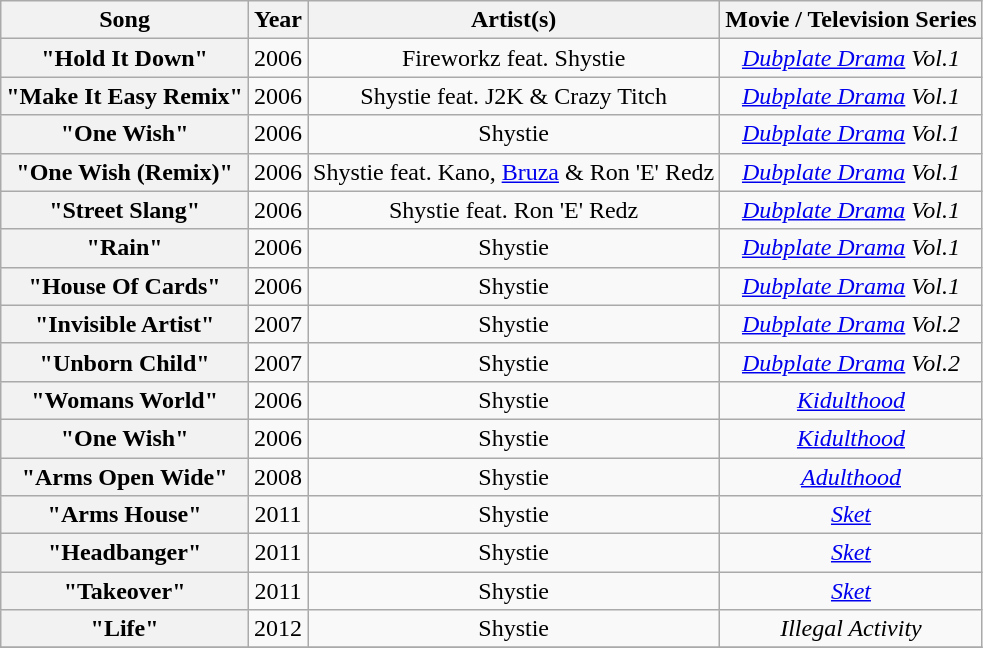<table class="wikitable plainrowheaders" style="text-align:center;">
<tr>
<th scope="col">Song</th>
<th scope="col">Year</th>
<th scope="col">Artist(s)</th>
<th scope="col">Movie / Television Series</th>
</tr>
<tr>
<th scope="row">"Hold It Down"</th>
<td>2006</td>
<td>Fireworkz feat. Shystie</td>
<td><em><a href='#'>Dubplate Drama</a> Vol.1</em></td>
</tr>
<tr>
<th scope="row">"Make It Easy Remix"</th>
<td>2006</td>
<td>Shystie feat. J2K & Crazy Titch</td>
<td><em><a href='#'>Dubplate Drama</a> Vol.1</em></td>
</tr>
<tr>
<th scope="row">"One Wish"</th>
<td>2006</td>
<td>Shystie</td>
<td><em><a href='#'>Dubplate Drama</a> Vol.1</em></td>
</tr>
<tr>
<th scope="row">"One Wish (Remix)"</th>
<td>2006</td>
<td>Shystie feat. Kano, <a href='#'>Bruza</a> & Ron 'E' Redz</td>
<td><em><a href='#'>Dubplate Drama</a> Vol.1</em></td>
</tr>
<tr>
<th scope="row">"Street Slang"</th>
<td>2006</td>
<td>Shystie feat. Ron 'E' Redz</td>
<td><em><a href='#'>Dubplate Drama</a> Vol.1</em></td>
</tr>
<tr>
<th scope="row">"Rain"</th>
<td>2006</td>
<td>Shystie</td>
<td><em><a href='#'>Dubplate Drama</a> Vol.1</em></td>
</tr>
<tr>
<th scope="row">"House Of Cards"</th>
<td>2006</td>
<td>Shystie</td>
<td><em><a href='#'>Dubplate Drama</a> Vol.1</em></td>
</tr>
<tr>
<th scope="row">"Invisible Artist"</th>
<td>2007</td>
<td>Shystie</td>
<td><em><a href='#'>Dubplate Drama</a> Vol.2</em></td>
</tr>
<tr>
<th scope="row">"Unborn Child"</th>
<td>2007</td>
<td>Shystie</td>
<td><em><a href='#'>Dubplate Drama</a> Vol.2</em></td>
</tr>
<tr>
<th scope="row">"Womans World"</th>
<td>2006</td>
<td>Shystie</td>
<td><em><a href='#'>Kidulthood</a></em></td>
</tr>
<tr>
<th scope="row">"One Wish"</th>
<td>2006</td>
<td>Shystie</td>
<td><em><a href='#'>Kidulthood</a></em></td>
</tr>
<tr>
<th scope="row">"Arms Open Wide"</th>
<td>2008</td>
<td>Shystie</td>
<td><em><a href='#'>Adulthood</a></em></td>
</tr>
<tr>
<th scope="row">"Arms House"</th>
<td>2011</td>
<td>Shystie</td>
<td><em><a href='#'>Sket</a></em></td>
</tr>
<tr>
<th scope="row">"Headbanger"</th>
<td>2011</td>
<td>Shystie</td>
<td><em><a href='#'>Sket</a></em></td>
</tr>
<tr>
<th scope="row">"Takeover"</th>
<td>2011</td>
<td>Shystie</td>
<td><em><a href='#'>Sket</a></em></td>
</tr>
<tr>
<th scope="row">"Life"</th>
<td>2012</td>
<td>Shystie</td>
<td><em>Illegal Activity</em></td>
</tr>
<tr>
</tr>
</table>
